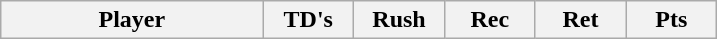<table class="wikitable sortable">
<tr>
<th bgcolor="#DDDDFF" width="26%">Player</th>
<th bgcolor="#DDDDFF" width="9%">TD's</th>
<th bgcolor="#DDDDFF" width="9%">Rush</th>
<th bgcolor="#DDDDFF" width="9%">Rec</th>
<th bgcolor="#DDDDFF" width="9%">Ret</th>
<th bgcolor="#DDDDFF" width="9%">Pts</th>
</tr>
</table>
